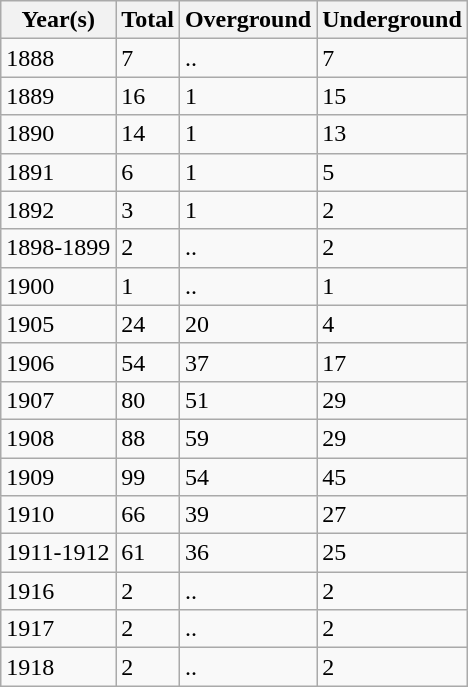<table class="wikitable sortable mw-collapsible mw-collapsed">
<tr>
<th>Year(s)</th>
<th>Total</th>
<th>Overground</th>
<th>Underground</th>
</tr>
<tr>
<td>1888</td>
<td>7</td>
<td>..</td>
<td>7</td>
</tr>
<tr>
<td>1889</td>
<td>16</td>
<td>1</td>
<td>15</td>
</tr>
<tr>
<td>1890</td>
<td>14</td>
<td>1</td>
<td>13</td>
</tr>
<tr>
<td>1891</td>
<td>6</td>
<td>1</td>
<td>5</td>
</tr>
<tr>
<td>1892</td>
<td>3</td>
<td>1</td>
<td>2</td>
</tr>
<tr>
<td>1898-1899</td>
<td>2</td>
<td>..</td>
<td>2</td>
</tr>
<tr>
<td>1900</td>
<td>1</td>
<td>..</td>
<td>1</td>
</tr>
<tr>
<td>1905</td>
<td>24</td>
<td>20</td>
<td>4</td>
</tr>
<tr>
<td>1906</td>
<td>54</td>
<td>37</td>
<td>17</td>
</tr>
<tr>
<td>1907</td>
<td>80</td>
<td>51</td>
<td>29</td>
</tr>
<tr>
<td>1908</td>
<td>88</td>
<td>59</td>
<td>29</td>
</tr>
<tr>
<td>1909</td>
<td>99</td>
<td>54</td>
<td>45</td>
</tr>
<tr>
<td>1910</td>
<td>66</td>
<td>39</td>
<td>27</td>
</tr>
<tr>
<td>1911-1912</td>
<td>61</td>
<td>36</td>
<td>25</td>
</tr>
<tr>
<td>1916</td>
<td>2</td>
<td>..</td>
<td>2</td>
</tr>
<tr>
<td>1917</td>
<td>2</td>
<td>..</td>
<td>2</td>
</tr>
<tr>
<td>1918</td>
<td>2</td>
<td>..</td>
<td>2</td>
</tr>
</table>
